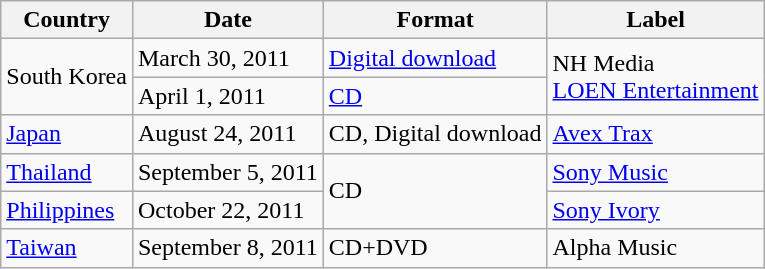<table class="wikitable">
<tr>
<th>Country</th>
<th>Date</th>
<th>Format</th>
<th>Label</th>
</tr>
<tr>
<td rowspan="2">South Korea</td>
<td>March 30, 2011</td>
<td rowspan="1"><a href='#'>Digital download</a></td>
<td rowspan="2">NH Media<br><a href='#'>LOEN Entertainment</a></td>
</tr>
<tr>
<td>April 1, 2011</td>
<td><a href='#'>CD</a></td>
</tr>
<tr>
<td><a href='#'>Japan</a></td>
<td rowspan="1">August 24, 2011</td>
<td>CD, Digital download</td>
<td><a href='#'>Avex Trax</a></td>
</tr>
<tr>
<td><a href='#'>Thailand</a></td>
<td rowspan="1">September 5, 2011</td>
<td rowspan="2">CD</td>
<td rowspan="1"><a href='#'>Sony Music</a></td>
</tr>
<tr>
<td><a href='#'>Philippines</a></td>
<td rowspan="1">October 22, 2011</td>
<td rowspan="1"><a href='#'>Sony Ivory</a></td>
</tr>
<tr>
<td><a href='#'>Taiwan</a></td>
<td rowspan="1">September 8, 2011</td>
<td>CD+DVD</td>
<td>Alpha Music</td>
</tr>
</table>
